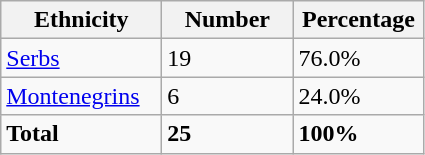<table class="wikitable">
<tr>
<th width="100px">Ethnicity</th>
<th width="80px">Number</th>
<th width="80px">Percentage</th>
</tr>
<tr>
<td><a href='#'>Serbs</a></td>
<td>19</td>
<td>76.0%</td>
</tr>
<tr>
<td><a href='#'>Montenegrins</a></td>
<td>6</td>
<td>24.0%</td>
</tr>
<tr>
<td><strong>Total</strong></td>
<td><strong>25</strong></td>
<td><strong>100%</strong></td>
</tr>
</table>
